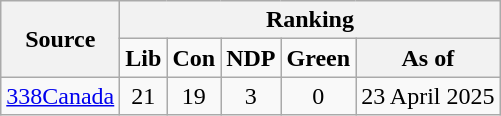<table class="wikitable" style="text-align:center">
<tr>
<th rowspan="2">Source</th>
<th colspan="6">Ranking</th>
</tr>
<tr>
<td><strong>Lib</strong></td>
<td><strong>Con</strong></td>
<td><strong>NDP</strong></td>
<td><strong>Green</strong></td>
<th>As of</th>
</tr>
<tr>
<td><a href='#'>338Canada</a></td>
<td>21</td>
<td>19</td>
<td>3</td>
<td>0</td>
<td>23 April 2025</td>
</tr>
</table>
